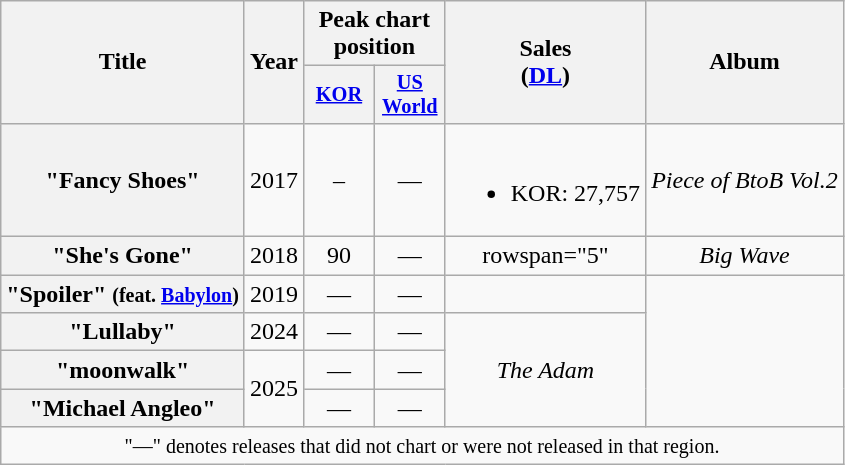<table class="wikitable plainrowheaders" style="text-align:center;">
<tr>
<th rowspan="2">Title</th>
<th rowspan="2">Year</th>
<th colspan="2">Peak chart position</th>
<th rowspan="2">Sales<br>(<a href='#'>DL</a>)</th>
<th rowspan="2">Album</th>
</tr>
<tr>
<th scope="col" style="width:3em;font-size:85%;"><a href='#'>KOR</a><br></th>
<th scope="col" style="width:3em;font-size:85%;"><a href='#'>US<br>World</a></th>
</tr>
<tr>
<th scope="row">"Fancy Shoes"</th>
<td>2017</td>
<td>–</td>
<td>—</td>
<td><br><ul><li>KOR: 27,757</li></ul></td>
<td><em>Piece of BtoB Vol.2</em></td>
</tr>
<tr>
<th scope="row">"She's Gone"</th>
<td>2018</td>
<td>90</td>
<td>—</td>
<td>rowspan="5" </td>
<td><em>Big Wave</em></td>
</tr>
<tr>
<th scope="row">"Spoiler" <small>(feat. <a href='#'>Babylon</a>)</small></th>
<td>2019</td>
<td>—</td>
<td>—</td>
<td></td>
</tr>
<tr>
<th scope="row">"Lullaby"</th>
<td>2024</td>
<td>—</td>
<td>—</td>
<td rowspan="3"><em>The Adam</em></td>
</tr>
<tr>
<th scope="row">"moonwalk"</th>
<td rowspan="2">2025</td>
<td>—</td>
<td>—</td>
</tr>
<tr>
<th scope="row">"Michael Angleo"</th>
<td>—</td>
<td>—</td>
</tr>
<tr>
<td colspan="6"><small>"—" denotes releases that did not chart or were not released in that region.</small></td>
</tr>
</table>
